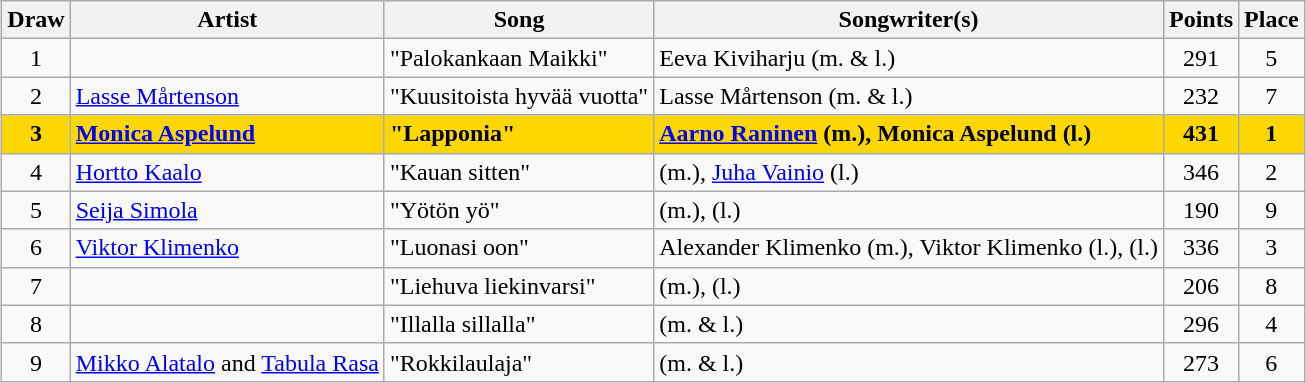<table class="sortable wikitable" style="margin: 1em auto 1em auto; text-align:center">
<tr>
<th>Draw</th>
<th>Artist</th>
<th>Song</th>
<th>Songwriter(s)</th>
<th>Points</th>
<th>Place</th>
</tr>
<tr>
<td>1</td>
<td align="left"></td>
<td align="left">"Palokankaan Maikki"</td>
<td align="left">Eeva Kiviharju (m. & l.)</td>
<td>291</td>
<td>5</td>
</tr>
<tr>
<td>2</td>
<td align="left"><a href='#'>Lasse Mårtenson</a></td>
<td align="left">"Kuusitoista hyvää vuotta"</td>
<td align="left">Lasse Mårtenson (m. & l.)</td>
<td>232</td>
<td>7</td>
</tr>
<tr style="background:gold; font-weight:bold;">
<td>3</td>
<td align="left"><a href='#'>Monica Aspelund</a></td>
<td align="left">"Lapponia"</td>
<td align="left"><a href='#'>Aarno Raninen</a> (m.), Monica Aspelund (l.)</td>
<td>431</td>
<td>1</td>
</tr>
<tr>
<td>4</td>
<td align="left"><a href='#'>Hortto Kaalo</a></td>
<td align="left">"Kauan sitten"</td>
<td align="left"> (m.), <a href='#'>Juha Vainio</a> (l.)</td>
<td>346</td>
<td>2</td>
</tr>
<tr>
<td>5</td>
<td align="left"><a href='#'>Seija Simola</a></td>
<td align="left">"Yötön yö"</td>
<td align="left"> (m.),  (l.)</td>
<td>190</td>
<td>9</td>
</tr>
<tr>
<td>6</td>
<td align="left"><a href='#'>Viktor Klimenko</a></td>
<td align="left">"Luonasi oon"</td>
<td align="left">Alexander Klimenko (m.), Viktor Klimenko (l.),  (l.)</td>
<td>336</td>
<td>3</td>
</tr>
<tr>
<td>7</td>
<td align="left"></td>
<td align="left">"Liehuva liekinvarsi"</td>
<td align="left"> (m.),  (l.)</td>
<td>206</td>
<td>8</td>
</tr>
<tr>
<td>8</td>
<td align="left"></td>
<td align="left">"Illalla sillalla"</td>
<td align="left"> (m. & l.)</td>
<td>296</td>
<td>4</td>
</tr>
<tr>
<td>9</td>
<td align="left"><a href='#'>Mikko Alatalo</a> and <a href='#'>Tabula Rasa</a></td>
<td align="left">"Rokkilaulaja"</td>
<td align="left"> (m. & l.)</td>
<td>273</td>
<td>6</td>
</tr>
</table>
